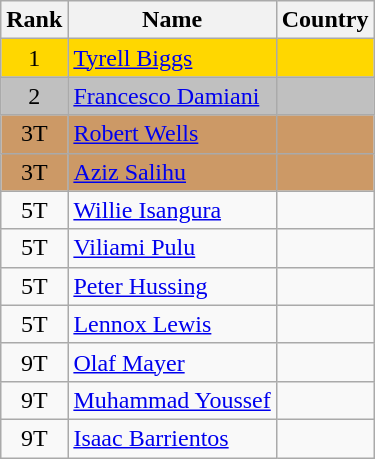<table class="wikitable sortable" style="text-align:center">
<tr>
<th>Rank</th>
<th>Name</th>
<th>Country</th>
</tr>
<tr bgcolor=gold>
<td>1</td>
<td align="left"><a href='#'>Tyrell Biggs</a></td>
<td align="left"></td>
</tr>
<tr bgcolor=silver>
<td>2</td>
<td align="left"><a href='#'>Francesco Damiani</a></td>
<td align="left"></td>
</tr>
<tr bgcolor=#CC9966>
<td>3T</td>
<td align="left"><a href='#'>Robert Wells</a></td>
<td align="left"></td>
</tr>
<tr bgcolor=#CC9966>
<td>3T</td>
<td align="left"><a href='#'>Aziz Salihu</a></td>
<td align="left"></td>
</tr>
<tr>
<td>5T</td>
<td align="left"><a href='#'>Willie Isangura</a></td>
<td align="left"></td>
</tr>
<tr>
<td>5T</td>
<td align="left"><a href='#'>Viliami Pulu</a></td>
<td align="left"></td>
</tr>
<tr>
<td>5T</td>
<td align="left"><a href='#'>Peter Hussing</a></td>
<td align="left"></td>
</tr>
<tr>
<td>5T</td>
<td align="left"><a href='#'>Lennox Lewis</a></td>
<td align="left"></td>
</tr>
<tr>
<td>9T</td>
<td align="left"><a href='#'>Olaf Mayer</a></td>
<td align="left"></td>
</tr>
<tr>
<td>9T</td>
<td align="left"><a href='#'>Muhammad Youssef</a></td>
<td align="left"></td>
</tr>
<tr>
<td>9T</td>
<td align="left"><a href='#'>Isaac Barrientos</a></td>
<td align="left"></td>
</tr>
</table>
